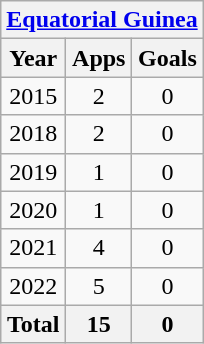<table class="wikitable" style="text-align:center">
<tr>
<th colspan=3><a href='#'>Equatorial Guinea</a></th>
</tr>
<tr>
<th>Year</th>
<th>Apps</th>
<th>Goals</th>
</tr>
<tr>
<td>2015</td>
<td>2</td>
<td>0</td>
</tr>
<tr>
<td>2018</td>
<td>2</td>
<td>0</td>
</tr>
<tr>
<td>2019</td>
<td>1</td>
<td>0</td>
</tr>
<tr>
<td>2020</td>
<td>1</td>
<td>0</td>
</tr>
<tr>
<td>2021</td>
<td>4</td>
<td>0</td>
</tr>
<tr>
<td>2022</td>
<td>5</td>
<td>0</td>
</tr>
<tr>
<th>Total</th>
<th>15</th>
<th>0</th>
</tr>
</table>
